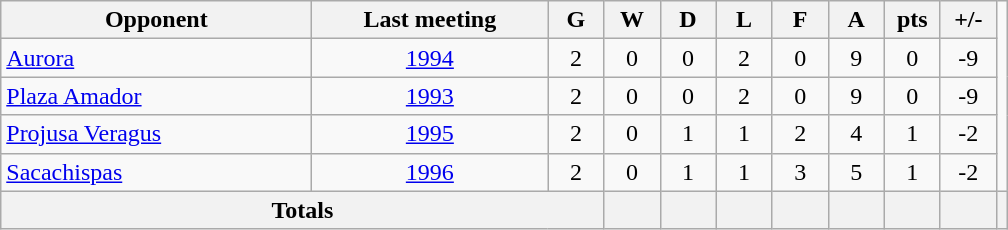<table class="wikitable">
<tr>
<th width="200">Opponent</th>
<th width="150">Last meeting</th>
<th width="30">G</th>
<th width="30">W</th>
<th width="30">D</th>
<th width="30">L</th>
<th width="30">F</th>
<th width="30">A</th>
<th width="30">pts</th>
<th width="30">+/-</th>
</tr>
<tr>
<td> <a href='#'>Aurora</a></td>
<td align="center"><a href='#'>1994</a></td>
<td align="center">2</td>
<td align="center">0</td>
<td align="center">0</td>
<td align="center">2</td>
<td align="center">0</td>
<td align="center">9</td>
<td align="center">0</td>
<td align="center">-9</td>
</tr>
<tr>
<td> <a href='#'>Plaza Amador</a></td>
<td align="center"><a href='#'>1993</a></td>
<td align="center">2</td>
<td align="center">0</td>
<td align="center">0</td>
<td align="center">2</td>
<td align="center">0</td>
<td align="center">9</td>
<td align="center">0</td>
<td align="center">-9</td>
</tr>
<tr>
<td> <a href='#'>Projusa Veragus</a></td>
<td align="center"><a href='#'>1995</a></td>
<td align="center">2</td>
<td align="center">0</td>
<td align="center">1</td>
<td align="center">1</td>
<td align="center">2</td>
<td align="center">4</td>
<td align="center">1</td>
<td align="center">-2</td>
</tr>
<tr>
<td> <a href='#'>Sacachispas</a></td>
<td align="center"><a href='#'>1996</a></td>
<td align="center">2</td>
<td align="center">0</td>
<td align="center">1</td>
<td align="center">1</td>
<td align="center">3</td>
<td align="center">5</td>
<td align="center">1</td>
<td align="center">-2</td>
</tr>
<tr>
<th colspan="3">Totals</th>
<th></th>
<th></th>
<th></th>
<th></th>
<th></th>
<th></th>
<th></th>
<th></th>
</tr>
</table>
